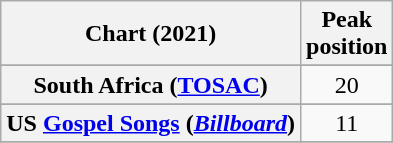<table class="wikitable sortable plainrowheaders" style="text-align:center">
<tr>
<th scope="col">Chart (2021)</th>
<th scope="col">Peak<br>position</th>
</tr>
<tr>
</tr>
<tr>
</tr>
<tr>
</tr>
<tr>
</tr>
<tr>
<th scope="row">South Africa (<a href='#'>TOSAC</a>)</th>
<td>20</td>
</tr>
<tr>
</tr>
<tr>
</tr>
<tr>
<th scope="row">US <a href='#'>Gospel Songs</a> (<em><a href='#'>Billboard</a></em>)</th>
<td>11</td>
</tr>
<tr>
</tr>
</table>
